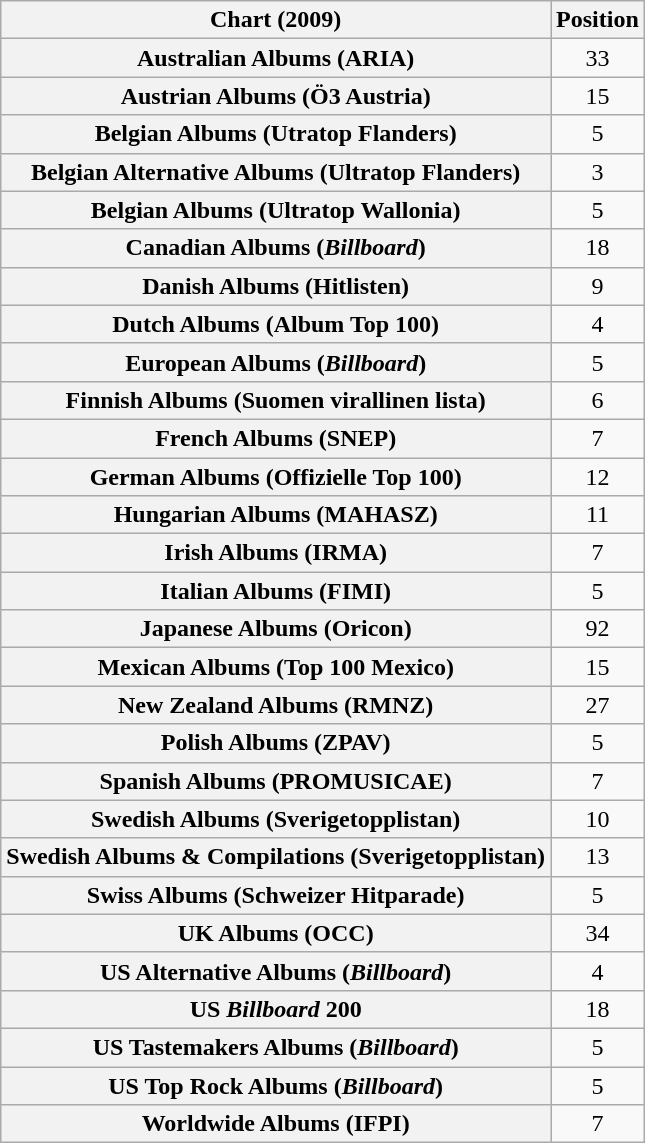<table class="wikitable sortable plainrowheaders" style="text-align:center;">
<tr>
<th>Chart (2009)</th>
<th>Position</th>
</tr>
<tr>
<th scope="row">Australian Albums (ARIA)</th>
<td>33</td>
</tr>
<tr>
<th scope="row">Austrian Albums (Ö3 Austria)</th>
<td>15</td>
</tr>
<tr>
<th scope="row">Belgian Albums (Utratop Flanders)</th>
<td>5</td>
</tr>
<tr>
<th scope="row">Belgian Alternative Albums (Ultratop Flanders)</th>
<td>3</td>
</tr>
<tr>
<th scope="row">Belgian Albums (Ultratop Wallonia)</th>
<td>5</td>
</tr>
<tr>
<th scope="row">Canadian Albums (<em>Billboard</em>)</th>
<td>18</td>
</tr>
<tr>
<th scope="row">Danish Albums (Hitlisten)</th>
<td>9</td>
</tr>
<tr>
<th scope="row">Dutch Albums (Album Top 100)</th>
<td>4</td>
</tr>
<tr>
<th scope="row">European Albums (<em>Billboard</em>)</th>
<td>5</td>
</tr>
<tr>
<th scope="row">Finnish Albums (Suomen virallinen lista)</th>
<td>6</td>
</tr>
<tr>
<th scope="row">French Albums (SNEP)</th>
<td>7</td>
</tr>
<tr>
<th scope="row">German Albums (Offizielle Top 100)</th>
<td>12</td>
</tr>
<tr>
<th scope="row">Hungarian Albums (MAHASZ)</th>
<td>11</td>
</tr>
<tr>
<th scope="row">Irish Albums (IRMA)</th>
<td>7</td>
</tr>
<tr>
<th scope="row">Italian Albums (FIMI)</th>
<td>5</td>
</tr>
<tr>
<th scope="row">Japanese Albums (Oricon)</th>
<td>92</td>
</tr>
<tr>
<th scope="row">Mexican Albums (Top 100 Mexico)</th>
<td>15</td>
</tr>
<tr>
<th scope="row">New Zealand Albums (RMNZ)</th>
<td>27</td>
</tr>
<tr>
<th scope="row">Polish Albums (ZPAV)</th>
<td>5</td>
</tr>
<tr>
<th scope="row">Spanish Albums (PROMUSICAE)</th>
<td>7</td>
</tr>
<tr>
<th scope="row">Swedish Albums (Sverigetopplistan)</th>
<td>10</td>
</tr>
<tr>
<th scope="row">Swedish Albums & Compilations (Sverigetopplistan)</th>
<td>13</td>
</tr>
<tr>
<th scope="row">Swiss Albums (Schweizer Hitparade)</th>
<td>5</td>
</tr>
<tr>
<th scope="row">UK Albums (OCC)</th>
<td>34</td>
</tr>
<tr>
<th scope="row">US Alternative Albums (<em>Billboard</em>)</th>
<td>4</td>
</tr>
<tr>
<th scope="row">US <em>Billboard</em> 200</th>
<td>18</td>
</tr>
<tr>
<th scope="row">US Tastemakers Albums (<em>Billboard</em>)</th>
<td>5</td>
</tr>
<tr>
<th scope="row">US Top Rock Albums (<em>Billboard</em>)</th>
<td>5</td>
</tr>
<tr>
<th scope="row">Worldwide Albums (IFPI)</th>
<td>7</td>
</tr>
</table>
